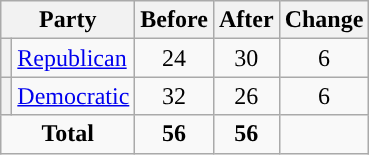<table class="wikitable" style="text-align:center;">
<tr>
<th colspan="2">Party</th>
<th>Before</th>
<th>After</th>
<th>Change</th>
</tr>
<tr>
<th style="background-color:"></th>
<td style="text-align:left;"><a href='#'>Republican</a></td>
<td>24</td>
<td>30</td>
<td> 6</td>
</tr>
<tr>
<th style="background-color:"></th>
<td style="text-align:left;"><a href='#'>Democratic</a></td>
<td>32</td>
<td>26</td>
<td> 6</td>
</tr>
<tr>
<td colspan="2"><strong>Total</strong></td>
<td><strong>56</strong></td>
<td><strong>56</strong></td>
<td></td>
</tr>
</table>
